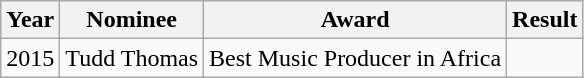<table class="wikitable">
<tr>
<th>Year</th>
<th>Nominee</th>
<th>Award</th>
<th>Result</th>
</tr>
<tr>
<td>2015</td>
<td>Tudd Thomas</td>
<td>Best Music Producer in Africa</td>
<td></td>
</tr>
</table>
